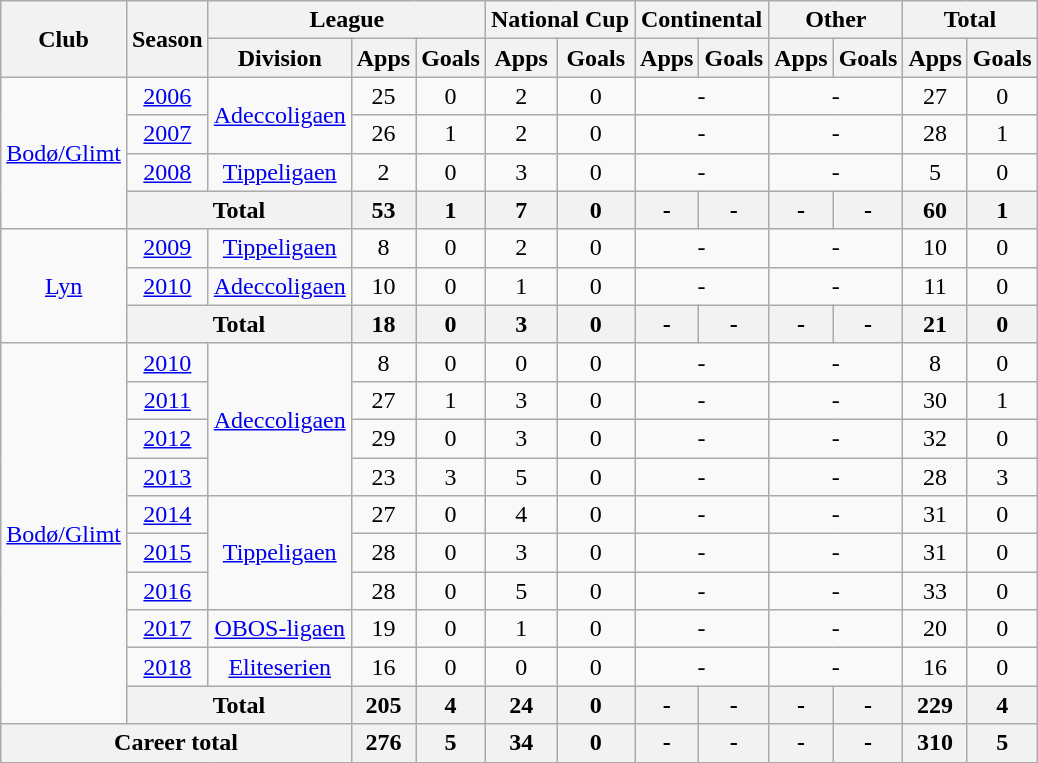<table class="wikitable" style="text-align: center;">
<tr>
<th rowspan="2">Club</th>
<th rowspan="2">Season</th>
<th colspan="3">League</th>
<th colspan="2">National Cup</th>
<th colspan="2">Continental</th>
<th colspan="2">Other</th>
<th colspan="2">Total</th>
</tr>
<tr>
<th>Division</th>
<th>Apps</th>
<th>Goals</th>
<th>Apps</th>
<th>Goals</th>
<th>Apps</th>
<th>Goals</th>
<th>Apps</th>
<th>Goals</th>
<th>Apps</th>
<th>Goals</th>
</tr>
<tr>
<td rowspan="4"><a href='#'>Bodø/Glimt</a></td>
<td><a href='#'>2006</a></td>
<td rowspan="2"><a href='#'>Adeccoligaen</a></td>
<td>25</td>
<td>0</td>
<td>2</td>
<td>0</td>
<td colspan="2">-</td>
<td colspan="2">-</td>
<td>27</td>
<td>0</td>
</tr>
<tr>
<td><a href='#'>2007</a></td>
<td>26</td>
<td>1</td>
<td>2</td>
<td>0</td>
<td colspan="2">-</td>
<td colspan="2">-</td>
<td>28</td>
<td>1</td>
</tr>
<tr>
<td><a href='#'>2008</a></td>
<td rowspan="1"><a href='#'>Tippeligaen</a></td>
<td>2</td>
<td>0</td>
<td>3</td>
<td>0</td>
<td colspan="2">-</td>
<td colspan="2">-</td>
<td>5</td>
<td>0</td>
</tr>
<tr>
<th colspan="2">Total</th>
<th>53</th>
<th>1</th>
<th>7</th>
<th>0</th>
<th>-</th>
<th>-</th>
<th>-</th>
<th>-</th>
<th>60</th>
<th>1</th>
</tr>
<tr>
<td rowspan="3"><a href='#'>Lyn</a></td>
<td><a href='#'>2009</a></td>
<td rowspan="1"><a href='#'>Tippeligaen</a></td>
<td>8</td>
<td>0</td>
<td>2</td>
<td>0</td>
<td colspan="2">-</td>
<td colspan="2">-</td>
<td>10</td>
<td>0</td>
</tr>
<tr>
<td><a href='#'>2010</a></td>
<td rowspan="1"><a href='#'>Adeccoligaen</a></td>
<td>10</td>
<td>0</td>
<td>1</td>
<td>0</td>
<td colspan="2">-</td>
<td colspan="2">-</td>
<td>11</td>
<td>0</td>
</tr>
<tr>
<th colspan="2">Total</th>
<th>18</th>
<th>0</th>
<th>3</th>
<th>0</th>
<th>-</th>
<th>-</th>
<th>-</th>
<th>-</th>
<th>21</th>
<th>0</th>
</tr>
<tr>
<td rowspan="10"><a href='#'>Bodø/Glimt</a></td>
<td><a href='#'>2010</a></td>
<td rowspan="4"><a href='#'>Adeccoligaen</a></td>
<td>8</td>
<td>0</td>
<td>0</td>
<td>0</td>
<td colspan="2">-</td>
<td colspan="2">-</td>
<td>8</td>
<td>0</td>
</tr>
<tr>
<td><a href='#'>2011</a></td>
<td>27</td>
<td>1</td>
<td>3</td>
<td>0</td>
<td colspan="2">-</td>
<td colspan="2">-</td>
<td>30</td>
<td>1</td>
</tr>
<tr>
<td><a href='#'>2012</a></td>
<td>29</td>
<td>0</td>
<td>3</td>
<td>0</td>
<td colspan="2">-</td>
<td colspan="2">-</td>
<td>32</td>
<td>0</td>
</tr>
<tr>
<td><a href='#'>2013</a></td>
<td>23</td>
<td>3</td>
<td>5</td>
<td>0</td>
<td colspan="2">-</td>
<td colspan="2">-</td>
<td>28</td>
<td>3</td>
</tr>
<tr>
<td><a href='#'>2014</a></td>
<td rowspan="3"><a href='#'>Tippeligaen</a></td>
<td>27</td>
<td>0</td>
<td>4</td>
<td>0</td>
<td colspan="2">-</td>
<td colspan="2">-</td>
<td>31</td>
<td>0</td>
</tr>
<tr>
<td><a href='#'>2015</a></td>
<td>28</td>
<td>0</td>
<td>3</td>
<td>0</td>
<td colspan="2">-</td>
<td colspan="2">-</td>
<td>31</td>
<td>0</td>
</tr>
<tr>
<td><a href='#'>2016</a></td>
<td>28</td>
<td>0</td>
<td>5</td>
<td>0</td>
<td colspan="2">-</td>
<td colspan="2">-</td>
<td>33</td>
<td>0</td>
</tr>
<tr>
<td><a href='#'>2017</a></td>
<td rowspan="1"><a href='#'>OBOS-ligaen</a></td>
<td>19</td>
<td>0</td>
<td>1</td>
<td>0</td>
<td colspan="2">-</td>
<td colspan="2">-</td>
<td>20</td>
<td>0</td>
</tr>
<tr>
<td><a href='#'>2018</a></td>
<td rowspan="1"><a href='#'>Eliteserien</a></td>
<td>16</td>
<td>0</td>
<td>0</td>
<td>0</td>
<td colspan="2">-</td>
<td colspan="2">-</td>
<td>16</td>
<td>0</td>
</tr>
<tr>
<th colspan="2">Total</th>
<th>205</th>
<th>4</th>
<th>24</th>
<th>0</th>
<th>-</th>
<th>-</th>
<th>-</th>
<th>-</th>
<th>229</th>
<th>4</th>
</tr>
<tr>
<th colspan="3">Career total</th>
<th>276</th>
<th>5</th>
<th>34</th>
<th>0</th>
<th>-</th>
<th>-</th>
<th>-</th>
<th>-</th>
<th>310</th>
<th>5</th>
</tr>
</table>
